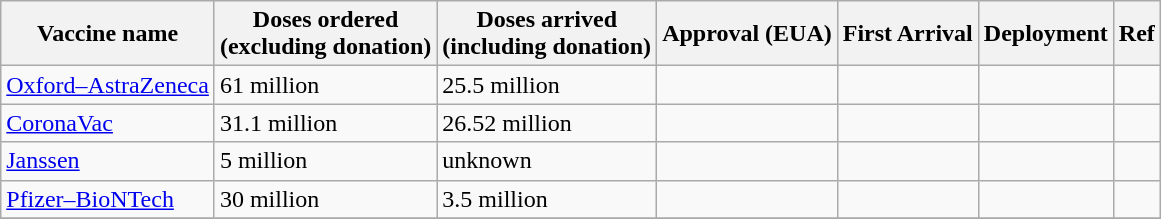<table class="wikitable">
<tr>
<th>Vaccine name</th>
<th>Doses ordered<br>(excluding donation)</th>
<th>Doses arrived<br>(including donation)</th>
<th>Approval (EUA)</th>
<th>First Arrival</th>
<th>Deployment</th>
<th>Ref</th>
</tr>
<tr>
<td> <a href='#'>Oxford–AstraZeneca</a></td>
<td>61 million</td>
<td>25.5 million</td>
<td></td>
<td></td>
<td></td>
<td></td>
</tr>
<tr>
<td> <a href='#'>CoronaVac</a></td>
<td>31.1 million</td>
<td>26.52 million</td>
<td></td>
<td></td>
<td></td>
<td></td>
</tr>
<tr>
<td> <a href='#'>Janssen</a></td>
<td>5 million</td>
<td>unknown</td>
<td></td>
<td></td>
<td></td>
<td></td>
</tr>
<tr>
<td> <a href='#'>Pfizer–BioNTech</a></td>
<td>30 million</td>
<td>3.5 million</td>
<td></td>
<td></td>
<td></td>
<td></td>
</tr>
<tr>
</tr>
</table>
